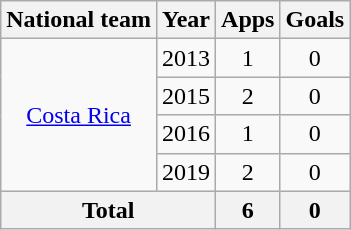<table class="wikitable" style="text-align: center;">
<tr>
<th>National team</th>
<th>Year</th>
<th>Apps</th>
<th>Goals</th>
</tr>
<tr>
<td rowspan="4" valign="center"><a href='#'>Costa Rica</a></td>
<td>2013</td>
<td>1</td>
<td>0</td>
</tr>
<tr>
<td>2015</td>
<td>2</td>
<td>0</td>
</tr>
<tr>
<td>2016</td>
<td>1</td>
<td>0</td>
</tr>
<tr>
<td>2019</td>
<td>2</td>
<td>0</td>
</tr>
<tr>
<th colspan="2">Total</th>
<th>6</th>
<th>0</th>
</tr>
</table>
